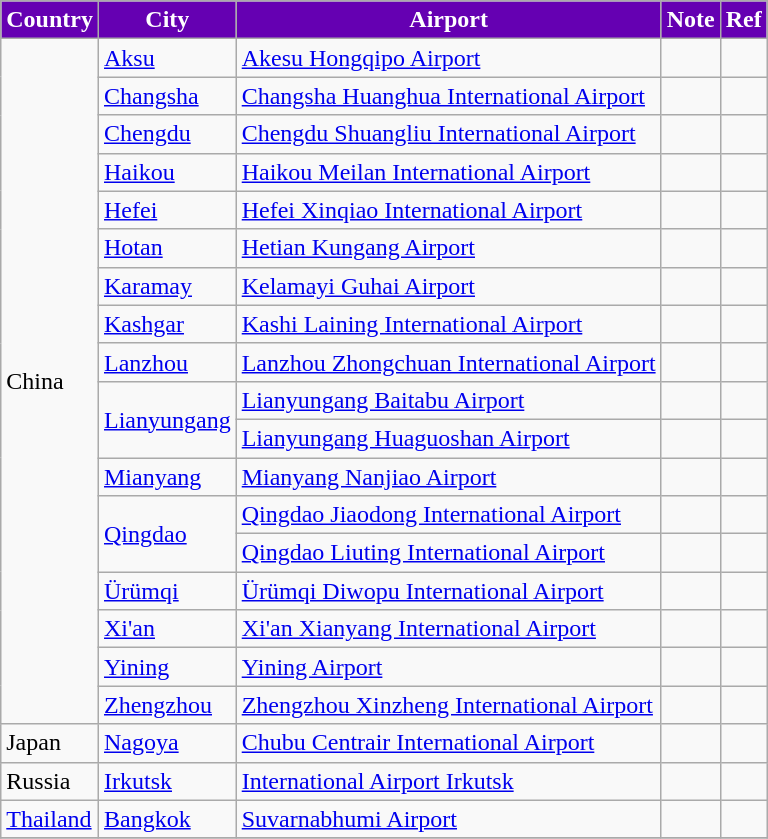<table class="sortable wikitable">
<tr>
<th style="background:#6500B2;color: white">Country</th>
<th style="background:#6500B2;color: white">City</th>
<th style="background:#6500B2;color: white">Airport</th>
<th style="background:#6500B2;color: white">Note</th>
<th style="background:#6500B2;color: white">Ref</th>
</tr>
<tr>
<td rowspan="18">China</td>
<td><a href='#'>Aksu</a></td>
<td><a href='#'>Akesu Hongqipo Airport</a></td>
<td align=center></td>
<td align=center></td>
</tr>
<tr>
<td><a href='#'>Changsha</a></td>
<td><a href='#'>Changsha Huanghua International Airport</a></td>
<td align=center></td>
<td align=center></td>
</tr>
<tr>
<td><a href='#'>Chengdu</a></td>
<td><a href='#'>Chengdu Shuangliu International Airport</a></td>
<td align=center></td>
<td align=center></td>
</tr>
<tr>
<td><a href='#'>Haikou</a></td>
<td><a href='#'>Haikou Meilan International Airport</a></td>
<td align=center></td>
<td align=center></td>
</tr>
<tr>
<td><a href='#'>Hefei</a></td>
<td><a href='#'>Hefei Xinqiao International Airport</a></td>
<td align=center></td>
<td align=center></td>
</tr>
<tr>
<td><a href='#'>Hotan</a></td>
<td><a href='#'>Hetian Kungang Airport</a></td>
<td align=center></td>
<td align=center></td>
</tr>
<tr>
<td><a href='#'>Karamay</a></td>
<td><a href='#'>Kelamayi Guhai Airport</a></td>
<td align=center></td>
<td align=center></td>
</tr>
<tr>
<td><a href='#'>Kashgar</a></td>
<td><a href='#'>Kashi Laining International Airport</a></td>
<td align=center></td>
<td align=center></td>
</tr>
<tr>
<td><a href='#'>Lanzhou</a></td>
<td><a href='#'>Lanzhou Zhongchuan International Airport</a></td>
<td align=center></td>
<td align=center></td>
</tr>
<tr>
<td rowspan=2><a href='#'>Lianyungang</a></td>
<td><a href='#'>Lianyungang Baitabu Airport</a></td>
<td></td>
<td align=center></td>
</tr>
<tr>
<td><a href='#'>Lianyungang Huaguoshan Airport</a></td>
<td align=center></td>
<td align=center></td>
</tr>
<tr>
<td><a href='#'>Mianyang</a></td>
<td><a href='#'>Mianyang Nanjiao Airport</a></td>
<td align=center></td>
<td align=center></td>
</tr>
<tr>
<td rowspan="2"><a href='#'>Qingdao</a></td>
<td><a href='#'>Qingdao Jiaodong International Airport</a></td>
<td align=center></td>
<td align=center></td>
</tr>
<tr>
<td><a href='#'>Qingdao Liuting International Airport</a></td>
<td></td>
<td align=center></td>
</tr>
<tr>
<td><a href='#'>Ürümqi</a></td>
<td><a href='#'>Ürümqi Diwopu International Airport</a></td>
<td></td>
<td align=center></td>
</tr>
<tr>
<td><a href='#'>Xi'an</a></td>
<td><a href='#'>Xi'an Xianyang International Airport</a></td>
<td align=center></td>
<td align=center></td>
</tr>
<tr>
<td><a href='#'>Yining</a></td>
<td><a href='#'>Yining Airport</a></td>
<td align=center></td>
<td align=center></td>
</tr>
<tr>
<td><a href='#'>Zhengzhou</a></td>
<td><a href='#'>Zhengzhou Xinzheng International Airport</a></td>
<td align=center></td>
<td align=center></td>
</tr>
<tr>
<td>Japan</td>
<td><a href='#'>Nagoya</a></td>
<td><a href='#'>Chubu Centrair International Airport</a></td>
<td align=center></td>
<td align=center></td>
</tr>
<tr>
<td>Russia</td>
<td><a href='#'>Irkutsk</a></td>
<td><a href='#'>International Airport Irkutsk</a></td>
<td align=center></td>
<td align=center></td>
</tr>
<tr>
<td><a href='#'>Thailand</a></td>
<td><a href='#'>Bangkok</a></td>
<td><a href='#'>Suvarnabhumi Airport</a></td>
<td align=center></td>
<td align=center></td>
</tr>
<tr>
</tr>
</table>
